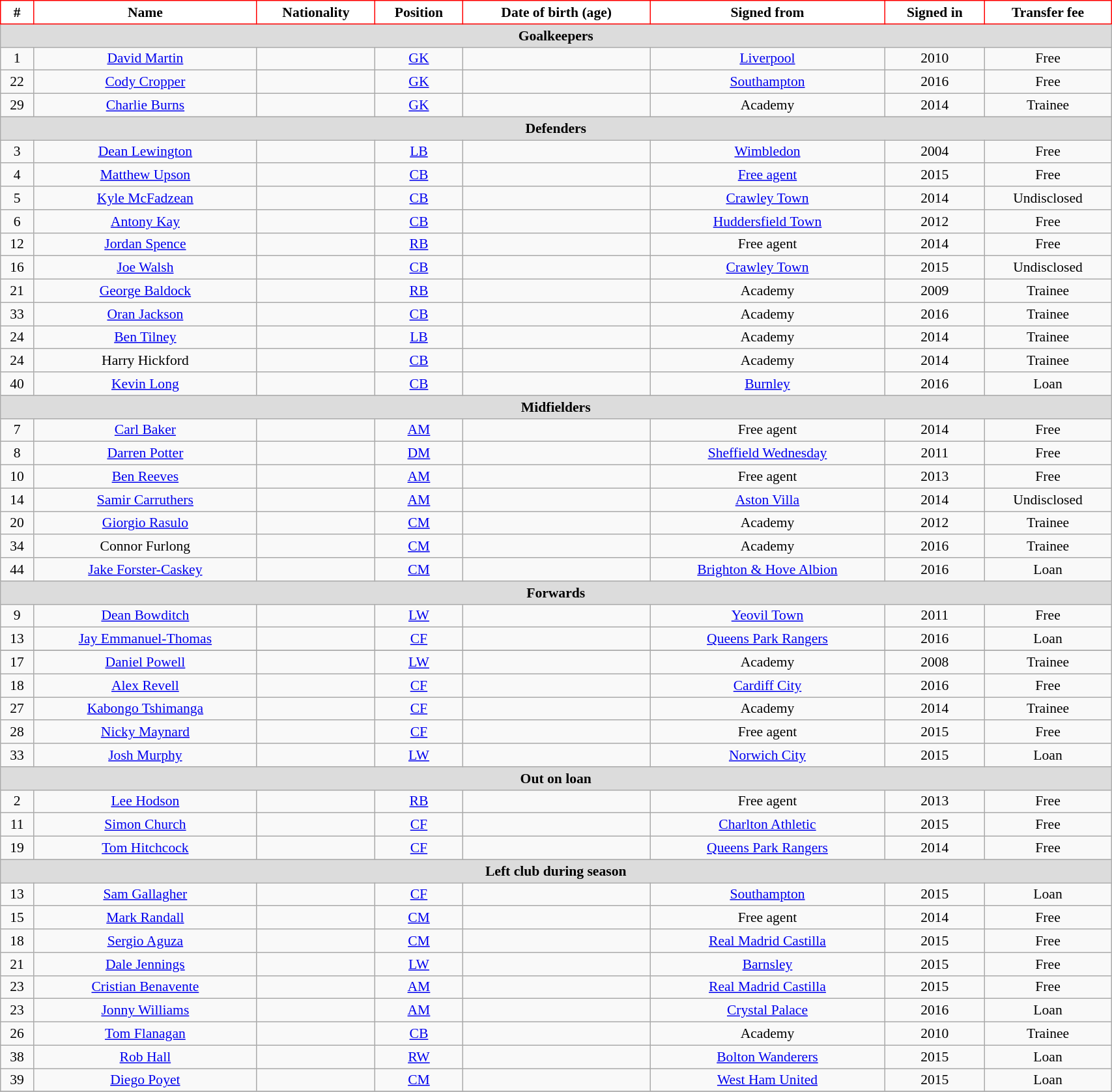<table class="wikitable" style="text-align:center; font-size:90%; width:90%;">
<tr>
<th style="color:black; background:white; border:1px solid red;">#</th>
<th style="color:black; background:white; border:1px solid red;">Name</th>
<th style="color:black; background:white; border:1px solid red;">Nationality</th>
<th style="color:black; background:white; border:1px solid red;">Position</th>
<th style="color:black; background:white; border:1px solid red;">Date of birth (age)</th>
<th style="color:black; background:white; border:1px solid red;">Signed from</th>
<th style="color:black; background:white; border:1px solid red;">Signed in</th>
<th style="color:black; background:white; border:1px solid red;">Transfer fee</th>
</tr>
<tr>
<th colspan="8" scope="row" style="background:#dcdcdc;">Goalkeepers</th>
</tr>
<tr>
<td>1</td>
<td><a href='#'>David Martin</a></td>
<td></td>
<td><a href='#'>GK</a></td>
<td></td>
<td> <a href='#'>Liverpool</a></td>
<td>2010</td>
<td>Free</td>
</tr>
<tr>
<td>22</td>
<td><a href='#'>Cody Cropper</a></td>
<td></td>
<td><a href='#'>GK</a></td>
<td></td>
<td> <a href='#'>Southampton</a></td>
<td>2016</td>
<td>Free</td>
</tr>
<tr>
<td>29</td>
<td><a href='#'>Charlie Burns</a></td>
<td></td>
<td><a href='#'>GK</a></td>
<td></td>
<td>Academy</td>
<td>2014</td>
<td>Trainee</td>
</tr>
<tr>
<th colspan="8" scope="row" style="background:#dcdcdc;">Defenders</th>
</tr>
<tr>
<td>3</td>
<td><a href='#'>Dean Lewington</a></td>
<td></td>
<td><a href='#'>LB</a></td>
<td></td>
<td> <a href='#'>Wimbledon</a></td>
<td>2004</td>
<td>Free</td>
</tr>
<tr>
<td>4</td>
<td><a href='#'>Matthew Upson</a></td>
<td></td>
<td><a href='#'>CB</a></td>
<td></td>
<td><a href='#'>Free agent</a></td>
<td>2015</td>
<td>Free</td>
</tr>
<tr>
<td>5</td>
<td><a href='#'>Kyle McFadzean</a></td>
<td></td>
<td><a href='#'>CB</a></td>
<td></td>
<td> <a href='#'>Crawley Town</a></td>
<td>2014</td>
<td>Undisclosed</td>
</tr>
<tr>
<td>6</td>
<td><a href='#'>Antony Kay</a></td>
<td></td>
<td><a href='#'>CB</a></td>
<td></td>
<td> <a href='#'>Huddersfield Town</a></td>
<td>2012</td>
<td>Free</td>
</tr>
<tr>
<td>12</td>
<td><a href='#'>Jordan Spence</a></td>
<td></td>
<td><a href='#'>RB</a></td>
<td></td>
<td>Free agent</td>
<td>2014</td>
<td>Free</td>
</tr>
<tr>
<td>16</td>
<td><a href='#'>Joe Walsh</a></td>
<td></td>
<td><a href='#'>CB</a></td>
<td></td>
<td> <a href='#'>Crawley Town</a></td>
<td>2015</td>
<td>Undisclosed</td>
</tr>
<tr>
<td>21</td>
<td><a href='#'>George Baldock</a></td>
<td></td>
<td><a href='#'>RB</a></td>
<td></td>
<td>Academy</td>
<td>2009</td>
<td>Trainee</td>
</tr>
<tr>
<td>33</td>
<td><a href='#'>Oran Jackson</a></td>
<td></td>
<td><a href='#'>CB</a></td>
<td></td>
<td>Academy</td>
<td>2016</td>
<td>Trainee</td>
</tr>
<tr>
<td>24</td>
<td><a href='#'>Ben Tilney</a></td>
<td></td>
<td><a href='#'>LB</a></td>
<td></td>
<td>Academy</td>
<td>2014</td>
<td>Trainee</td>
</tr>
<tr>
<td>24</td>
<td>Harry Hickford</td>
<td></td>
<td><a href='#'>CB</a></td>
<td></td>
<td>Academy</td>
<td>2014</td>
<td>Trainee</td>
</tr>
<tr>
<td>40</td>
<td><a href='#'>Kevin Long</a></td>
<td></td>
<td><a href='#'>CB</a></td>
<td></td>
<td> <a href='#'>Burnley</a></td>
<td>2016</td>
<td>Loan</td>
</tr>
<tr>
<th colspan="8" scope="row" style="background:#dcdcdc;">Midfielders</th>
</tr>
<tr>
<td>7</td>
<td><a href='#'>Carl Baker</a></td>
<td></td>
<td><a href='#'>AM</a></td>
<td></td>
<td>Free agent</td>
<td>2014</td>
<td>Free</td>
</tr>
<tr>
<td>8</td>
<td><a href='#'>Darren Potter</a></td>
<td></td>
<td><a href='#'>DM</a></td>
<td></td>
<td> <a href='#'>Sheffield Wednesday</a></td>
<td>2011</td>
<td>Free</td>
</tr>
<tr>
<td>10</td>
<td><a href='#'>Ben Reeves</a></td>
<td></td>
<td><a href='#'>AM</a></td>
<td></td>
<td>Free agent</td>
<td>2013</td>
<td>Free</td>
</tr>
<tr>
<td>14</td>
<td><a href='#'>Samir Carruthers</a></td>
<td></td>
<td><a href='#'>AM</a></td>
<td></td>
<td> <a href='#'>Aston Villa</a></td>
<td>2014</td>
<td>Undisclosed</td>
</tr>
<tr>
<td>20</td>
<td><a href='#'>Giorgio Rasulo</a></td>
<td></td>
<td><a href='#'>CM</a></td>
<td></td>
<td>Academy</td>
<td>2012</td>
<td>Trainee</td>
</tr>
<tr>
<td>34</td>
<td>Connor Furlong</td>
<td></td>
<td><a href='#'>CM</a></td>
<td></td>
<td>Academy</td>
<td>2016</td>
<td>Trainee</td>
</tr>
<tr>
<td>44</td>
<td><a href='#'>Jake Forster-Caskey</a></td>
<td></td>
<td><a href='#'>CM</a></td>
<td></td>
<td> <a href='#'>Brighton & Hove Albion</a></td>
<td>2016</td>
<td>Loan</td>
</tr>
<tr>
<th colspan="8" scope="row" style="background:#dcdcdc;">Forwards</th>
</tr>
<tr>
<td>9</td>
<td><a href='#'>Dean Bowditch</a></td>
<td></td>
<td><a href='#'>LW</a></td>
<td></td>
<td> <a href='#'>Yeovil Town</a></td>
<td>2011</td>
<td>Free</td>
</tr>
<tr>
<td>13</td>
<td><a href='#'>Jay Emmanuel-Thomas</a></td>
<td></td>
<td><a href='#'>CF</a></td>
<td></td>
<td> <a href='#'>Queens Park Rangers</a></td>
<td>2016</td>
<td>Loan</td>
</tr>
<tr>
</tr>
<tr>
<td>17</td>
<td><a href='#'>Daniel Powell</a></td>
<td></td>
<td><a href='#'>LW</a></td>
<td></td>
<td>Academy</td>
<td>2008</td>
<td>Trainee</td>
</tr>
<tr>
<td>18</td>
<td><a href='#'>Alex Revell</a></td>
<td></td>
<td><a href='#'>CF</a></td>
<td></td>
<td> <a href='#'>Cardiff City</a></td>
<td>2016</td>
<td>Free</td>
</tr>
<tr>
<td>27</td>
<td><a href='#'>Kabongo Tshimanga</a></td>
<td></td>
<td><a href='#'>CF</a></td>
<td></td>
<td>Academy</td>
<td>2014</td>
<td>Trainee</td>
</tr>
<tr>
<td>28</td>
<td><a href='#'>Nicky Maynard</a></td>
<td></td>
<td><a href='#'>CF</a></td>
<td></td>
<td>Free agent</td>
<td>2015</td>
<td>Free</td>
</tr>
<tr>
<td>33</td>
<td><a href='#'>Josh Murphy</a></td>
<td></td>
<td><a href='#'>LW</a></td>
<td></td>
<td> <a href='#'>Norwich City</a></td>
<td>2015</td>
<td>Loan</td>
</tr>
<tr>
<th colspan="8" scope="row" style="background:#dcdcdc;">Out on loan</th>
</tr>
<tr>
<td>2</td>
<td><a href='#'>Lee Hodson</a></td>
<td></td>
<td><a href='#'>RB</a></td>
<td></td>
<td>Free agent</td>
<td>2013</td>
<td>Free</td>
</tr>
<tr>
<td>11</td>
<td><a href='#'>Simon Church</a></td>
<td></td>
<td><a href='#'>CF</a></td>
<td></td>
<td> <a href='#'>Charlton Athletic</a></td>
<td>2015</td>
<td>Free</td>
</tr>
<tr>
<td>19</td>
<td><a href='#'>Tom Hitchcock</a></td>
<td></td>
<td><a href='#'>CF</a></td>
<td></td>
<td> <a href='#'>Queens Park Rangers</a></td>
<td>2014</td>
<td>Free</td>
</tr>
<tr>
<th colspan="8" scope="row" style="background:#dcdcdc;">Left club during season</th>
</tr>
<tr>
<td>13</td>
<td><a href='#'>Sam Gallagher</a></td>
<td></td>
<td><a href='#'>CF</a></td>
<td></td>
<td> <a href='#'>Southampton</a></td>
<td>2015</td>
<td>Loan</td>
</tr>
<tr>
<td>15</td>
<td><a href='#'>Mark Randall</a></td>
<td></td>
<td><a href='#'>CM</a></td>
<td></td>
<td>Free agent</td>
<td>2014</td>
<td>Free</td>
</tr>
<tr>
<td>18</td>
<td><a href='#'>Sergio Aguza</a></td>
<td></td>
<td><a href='#'>CM</a></td>
<td></td>
<td> <a href='#'>Real Madrid Castilla</a></td>
<td>2015</td>
<td>Free</td>
</tr>
<tr>
<td>21</td>
<td><a href='#'>Dale Jennings</a></td>
<td></td>
<td><a href='#'>LW</a></td>
<td></td>
<td> <a href='#'>Barnsley</a></td>
<td>2015</td>
<td>Free</td>
</tr>
<tr>
<td>23</td>
<td><a href='#'>Cristian Benavente</a></td>
<td></td>
<td><a href='#'>AM</a></td>
<td></td>
<td> <a href='#'>Real Madrid Castilla</a></td>
<td>2015</td>
<td>Free</td>
</tr>
<tr>
<td>23</td>
<td><a href='#'>Jonny Williams</a></td>
<td></td>
<td><a href='#'>AM</a></td>
<td></td>
<td> <a href='#'>Crystal Palace</a></td>
<td>2016</td>
<td>Loan</td>
</tr>
<tr>
<td>26</td>
<td><a href='#'>Tom Flanagan</a></td>
<td></td>
<td><a href='#'>CB</a></td>
<td></td>
<td>Academy</td>
<td>2010</td>
<td>Trainee</td>
</tr>
<tr>
<td>38</td>
<td><a href='#'>Rob Hall</a></td>
<td></td>
<td><a href='#'>RW</a></td>
<td></td>
<td> <a href='#'>Bolton Wanderers</a></td>
<td>2015</td>
<td>Loan</td>
</tr>
<tr>
<td>39</td>
<td><a href='#'>Diego Poyet</a></td>
<td></td>
<td><a href='#'>CM</a></td>
<td></td>
<td> <a href='#'>West Ham United</a></td>
<td>2015</td>
<td>Loan</td>
</tr>
<tr>
</tr>
</table>
